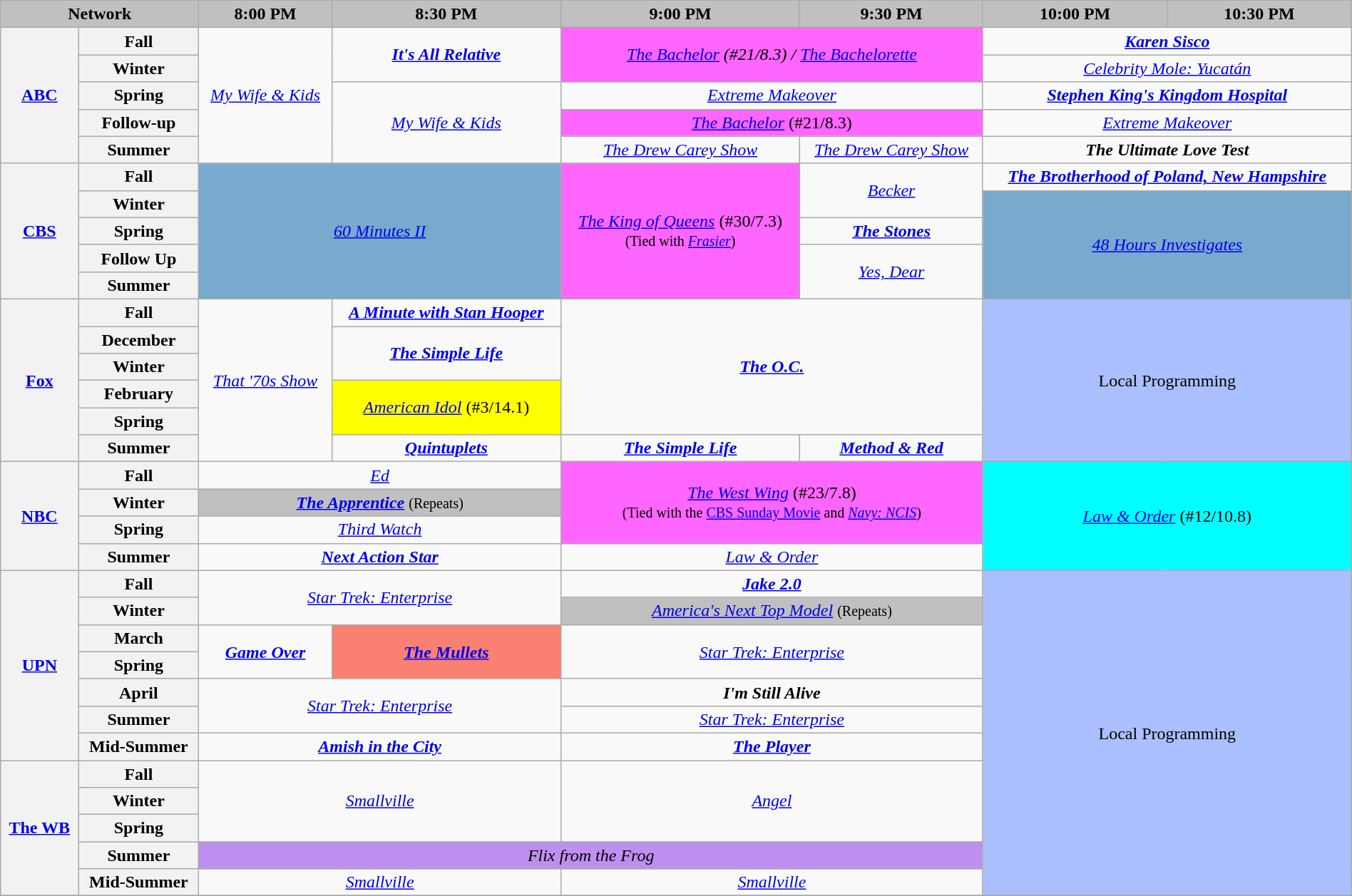<table class="wikitable" style="width:100%;margin-right:0;text-align:center">
<tr>
<th colspan="2" style="background-color:#C0C0C0;text-align:center">Network</th>
<th style="background-color:#C0C0C0;text-align:center">8:00 PM</th>
<th style="background-color:#C0C0C0;text-align:center">8:30 PM</th>
<th style="background-color:#C0C0C0;text-align:center">9:00 PM</th>
<th style="background-color:#C0C0C0;text-align:center">9:30 PM</th>
<th style="background-color:#C0C0C0;text-align:center">10:00 PM</th>
<th style="background-color:#C0C0C0;text-align:center">10:30 PM</th>
</tr>
<tr>
<th rowspan="5"><a href='#'>ABC</a></th>
<th>Fall</th>
<td rowspan="5"><em><a href='#'>My Wife & Kids</a></em></td>
<td rowspan="2"><strong><em><a href='#'>It's All Relative</a></em></strong></td>
<td bgcolor="#FF66FF" colspan="2" rowspan="2"><em><a href='#'>The Bachelor</a> (#21/8.3) / <a href='#'>The Bachelorette</a></em></td>
<td colspan="2"><strong><em><a href='#'>Karen Sisco</a></em></strong></td>
</tr>
<tr>
<th>Winter</th>
<td colspan="2"><em><a href='#'>Celebrity Mole: Yucatán</a></em></td>
</tr>
<tr>
<th>Spring</th>
<td rowspan="3"><em><a href='#'>My Wife & Kids</a></em></td>
<td colspan="2"><em><a href='#'>Extreme Makeover</a></em></td>
<td colspan="2"><strong><em><a href='#'>Stephen King's Kingdom Hospital</a></em></strong></td>
</tr>
<tr>
<th>Follow-up</th>
<td bgcolor="#FF66FF" colspan="2"><em><a href='#'>The Bachelor</a></em> (#21/8.3)</td>
<td colspan="2"><em><a href='#'>Extreme Makeover</a></em></td>
</tr>
<tr>
<th>Summer</th>
<td><em><a href='#'>The Drew Carey Show</a></em></td>
<td><em><a href='#'>The Drew Carey Show</a></em></td>
<td colspan="2"><strong><em>The Ultimate Love Test</em></strong></td>
</tr>
<tr>
<th rowspan="5"><a href='#'>CBS</a></th>
<th>Fall</th>
<td colspan="2" bgcolor="#77AACC" rowspan="5"><em><a href='#'>60 Minutes II</a></em></td>
<td bgcolor="#FF66FF" rowspan="5"><em><a href='#'>The King of Queens</a></em> (#30/7.3)<br><small>(Tied with <em><a href='#'>Frasier</a></em>)</small></td>
<td rowspan="2"><em><a href='#'>Becker</a></em></td>
<td colspan="2"><strong><em><a href='#'>The Brotherhood of Poland, New Hampshire</a></em></strong></td>
</tr>
<tr>
<th>Winter</th>
<td colspan="2" bgcolor="#77AACC" rowspan="4"><em><a href='#'>48 Hours Investigates</a></em></td>
</tr>
<tr>
<th>Spring</th>
<td><strong><em><a href='#'>The Stones</a></em></strong></td>
</tr>
<tr>
<th>Follow Up</th>
<td rowspan="2"><em><a href='#'>Yes, Dear</a></em></td>
</tr>
<tr>
<th>Summer</th>
</tr>
<tr>
<th rowspan="6"><a href='#'>Fox</a></th>
<th>Fall</th>
<td rowspan="6"><em><a href='#'>That '70s Show</a></em></td>
<td><strong><em><a href='#'>A Minute with Stan Hooper</a></em></strong></td>
<td rowspan="5" colspan="2"><strong><em><a href='#'>The O.C.</a></em></strong></td>
<td bgcolor="#abbfff" colspan="2" rowspan="6">Local Programming</td>
</tr>
<tr>
<th>December</th>
<td rowspan="2"><strong><em><a href='#'>The Simple Life</a></em></strong></td>
</tr>
<tr>
<th>Winter</th>
</tr>
<tr>
<th>February</th>
<td bgcolor="#FFFF00" rowspan="2"><em><a href='#'>American Idol</a></em> (#3/14.1)</td>
</tr>
<tr>
<th>Spring</th>
</tr>
<tr>
<th>Summer</th>
<td><strong><em><a href='#'>Quintuplets</a></em></strong></td>
<td><strong><em><a href='#'>The Simple Life</a></em></strong></td>
<td><strong><em><a href='#'>Method & Red</a></em></strong></td>
</tr>
<tr>
<th rowspan="4"><a href='#'>NBC</a></th>
<th>Fall</th>
<td colspan="2"><em><a href='#'>Ed</a></em></td>
<td bgcolor="#FF66FF" colspan="2" rowspan="3"><em><a href='#'>The West Wing</a></em> (#23/7.8)<br><small>(Tied with the <a href='#'>CBS Sunday Movie</a> and <em><a href='#'>Navy: NCIS</a></em>)</small></td>
<td bgcolor="#00FFFF" colspan="2" rowspan="4"><em><a href='#'>Law & Order</a></em> (#12/10.8)</td>
</tr>
<tr>
<th>Winter</th>
<td bgcolor="#C0C0C0" colspan="2"><strong><em><a href='#'>The Apprentice</a></em></strong> <small>(Repeats)</small></td>
</tr>
<tr>
<th>Spring</th>
<td colspan="2"><em><a href='#'>Third Watch</a></em></td>
</tr>
<tr>
<th>Summer</th>
<td colspan="2"><strong><em><a href='#'>Next Action Star</a></em></strong></td>
<td colspan="2"><em><a href='#'>Law & Order</a></em></td>
</tr>
<tr>
<th rowspan="7"><a href='#'>UPN</a></th>
<th>Fall</th>
<td colspan="2" rowspan="2"><em><a href='#'>Star Trek: Enterprise</a></em></td>
<td colspan="2"><strong><em><a href='#'>Jake 2.0</a></em></strong></td>
<td bgcolor="#abbfff" colspan="2" rowspan="12">Local Programming</td>
</tr>
<tr>
<th>Winter</th>
<td bgcolor="#C0C0C0" colspan="2"><em><a href='#'>America's Next Top Model</a></em> <small>(Repeats)</small></td>
</tr>
<tr>
<th>March</th>
<td rowspan="2"><strong><em><a href='#'>Game Over</a></em></strong></td>
<td bgcolor="#FA8072" rowspan="2"><strong><em><a href='#'>The Mullets</a></em></strong></td>
<td colspan="2" rowspan="2"><em><a href='#'>Star Trek: Enterprise</a></em></td>
</tr>
<tr>
<th>Spring</th>
</tr>
<tr>
<th>April</th>
<td colspan="2" rowspan="2"><em><a href='#'>Star Trek: Enterprise</a></em></td>
<td colspan="2"><strong><em>I'm Still Alive</em></strong></td>
</tr>
<tr>
<th>Summer</th>
<td colspan="2"><em><a href='#'>Star Trek: Enterprise</a></em></td>
</tr>
<tr>
<th>Mid-Summer</th>
<td colspan="2"><strong><em><a href='#'>Amish in the City</a></em></strong></td>
<td colspan="2"><strong><em><a href='#'>The Player</a></em></strong></td>
</tr>
<tr>
<th rowspan="5"><a href='#'>The WB</a></th>
<th>Fall</th>
<td colspan="2" rowspan="3"><em><a href='#'>Smallville</a></em></td>
<td colspan="2" rowspan="3"><em><a href='#'>Angel</a></em></td>
</tr>
<tr>
<th>Winter</th>
</tr>
<tr>
<th>Spring</th>
</tr>
<tr>
<th>Summer</th>
<td bgcolor="#bf8fef" colspan="4"><em>Flix from the Frog</em></td>
</tr>
<tr>
<th>Mid-Summer</th>
<td colspan="2"><em><a href='#'>Smallville</a></em></td>
<td colspan="2"><em><a href='#'>Smallville</a></em></td>
</tr>
<tr>
</tr>
</table>
